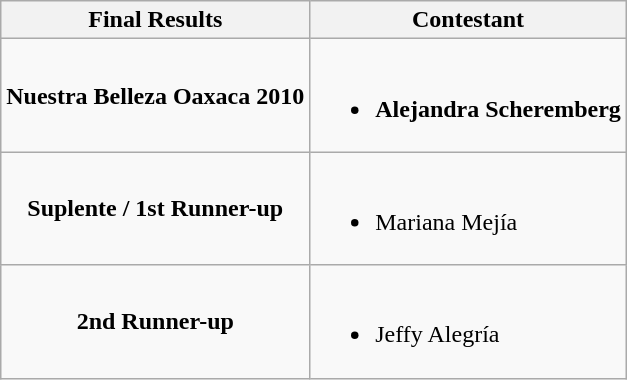<table class="wikitable">
<tr>
<th>Final Results</th>
<th>Contestant</th>
</tr>
<tr>
<td align="center"><strong>Nuestra Belleza Oaxaca 2010</strong></td>
<td><br><ul><li><strong>Alejandra Scheremberg</strong></li></ul></td>
</tr>
<tr>
<td align="center"><strong>Suplente / 1st Runner-up</strong></td>
<td><br><ul><li>Mariana Mejía</li></ul></td>
</tr>
<tr>
<td align="center"><strong>2nd Runner-up</strong></td>
<td><br><ul><li>Jeffy Alegría</li></ul></td>
</tr>
</table>
